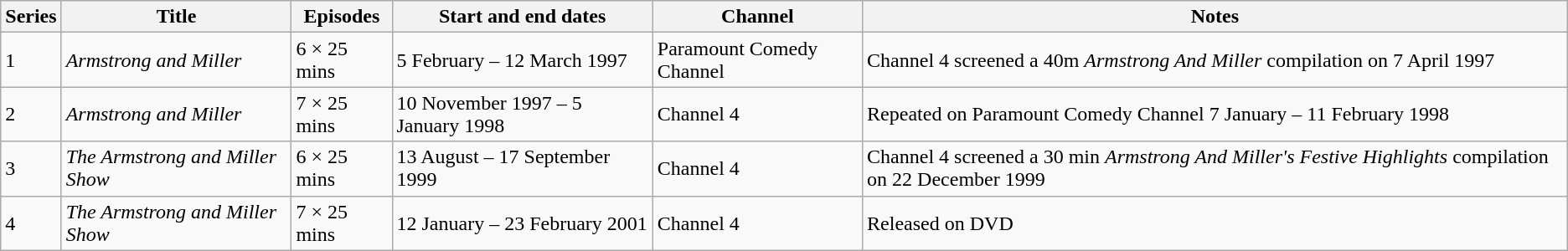<table class="wikitable">
<tr>
<th>Series</th>
<th>Title</th>
<th>Episodes</th>
<th>Start and end dates</th>
<th>Channel</th>
<th>Notes</th>
</tr>
<tr>
<td>1</td>
<td><em>Armstrong and Miller</em></td>
<td>6 × 25 mins</td>
<td>5 February – 12 March 1997</td>
<td>Paramount Comedy Channel</td>
<td>Channel 4 screened a 40m <em>Armstrong And Miller</em> compilation on 7 April 1997</td>
</tr>
<tr>
<td>2</td>
<td><em>Armstrong and Miller</em></td>
<td>7 × 25 mins</td>
<td>10 November 1997 – 5 January 1998</td>
<td>Channel 4</td>
<td>Repeated on Paramount Comedy Channel 7 January – 11 February 1998</td>
</tr>
<tr>
<td>3</td>
<td><em>The Armstrong and Miller Show</em></td>
<td>6 × 25 mins</td>
<td>13 August – 17 September 1999</td>
<td>Channel 4</td>
<td>Channel 4 screened a 30 min <em>Armstrong And Miller's Festive Highlights</em> compilation on 22 December 1999</td>
</tr>
<tr>
<td>4</td>
<td><em>The Armstrong and Miller Show</em></td>
<td>7 × 25 mins</td>
<td>12 January – 23 February 2001</td>
<td>Channel 4</td>
<td>Released on DVD</td>
</tr>
</table>
